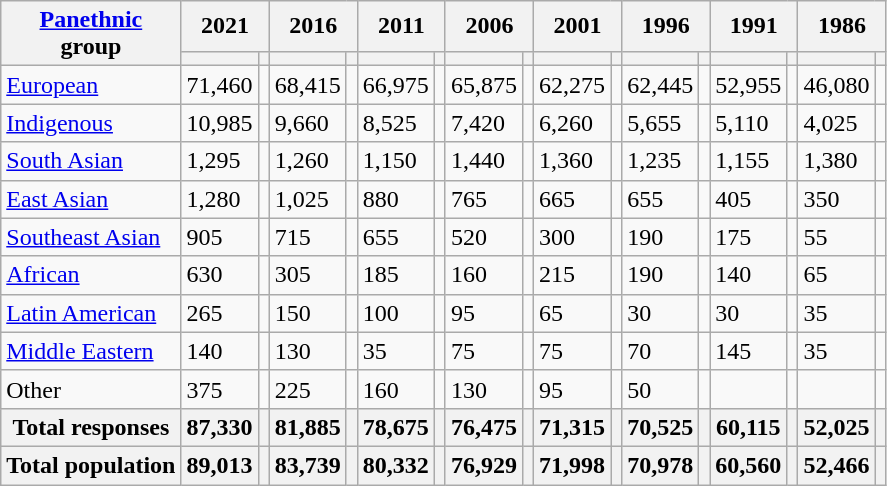<table class="wikitable collapsible sortable">
<tr>
<th rowspan="2"><a href='#'>Panethnic</a><br>group</th>
<th colspan="2">2021</th>
<th colspan="2">2016</th>
<th colspan="2">2011</th>
<th colspan="2">2006</th>
<th colspan="2">2001</th>
<th colspan="2">1996</th>
<th colspan="2">1991</th>
<th colspan="2">1986</th>
</tr>
<tr>
<th><a href='#'></a></th>
<th></th>
<th></th>
<th></th>
<th></th>
<th></th>
<th></th>
<th></th>
<th></th>
<th></th>
<th></th>
<th></th>
<th></th>
<th></th>
<th></th>
<th></th>
</tr>
<tr>
<td><a href='#'>European</a></td>
<td>71,460</td>
<td></td>
<td>68,415</td>
<td></td>
<td>66,975</td>
<td></td>
<td>65,875</td>
<td></td>
<td>62,275</td>
<td></td>
<td>62,445</td>
<td></td>
<td>52,955</td>
<td></td>
<td>46,080</td>
<td></td>
</tr>
<tr>
<td><a href='#'>Indigenous</a></td>
<td>10,985</td>
<td></td>
<td>9,660</td>
<td></td>
<td>8,525</td>
<td></td>
<td>7,420</td>
<td></td>
<td>6,260</td>
<td></td>
<td>5,655</td>
<td></td>
<td>5,110</td>
<td></td>
<td>4,025</td>
<td></td>
</tr>
<tr>
<td><a href='#'>South Asian</a></td>
<td>1,295</td>
<td></td>
<td>1,260</td>
<td></td>
<td>1,150</td>
<td></td>
<td>1,440</td>
<td></td>
<td>1,360</td>
<td></td>
<td>1,235</td>
<td></td>
<td>1,155</td>
<td></td>
<td>1,380</td>
<td></td>
</tr>
<tr>
<td><a href='#'>East Asian</a></td>
<td>1,280</td>
<td></td>
<td>1,025</td>
<td></td>
<td>880</td>
<td></td>
<td>765</td>
<td></td>
<td>665</td>
<td></td>
<td>655</td>
<td></td>
<td>405</td>
<td></td>
<td>350</td>
<td></td>
</tr>
<tr>
<td><a href='#'>Southeast Asian</a></td>
<td>905</td>
<td></td>
<td>715</td>
<td></td>
<td>655</td>
<td></td>
<td>520</td>
<td></td>
<td>300</td>
<td></td>
<td>190</td>
<td></td>
<td>175</td>
<td></td>
<td>55</td>
<td></td>
</tr>
<tr>
<td><a href='#'>African</a></td>
<td>630</td>
<td></td>
<td>305</td>
<td></td>
<td>185</td>
<td></td>
<td>160</td>
<td></td>
<td>215</td>
<td></td>
<td>190</td>
<td></td>
<td>140</td>
<td></td>
<td>65</td>
<td></td>
</tr>
<tr>
<td><a href='#'>Latin American</a></td>
<td>265</td>
<td></td>
<td>150</td>
<td></td>
<td>100</td>
<td></td>
<td>95</td>
<td></td>
<td>65</td>
<td></td>
<td>30</td>
<td></td>
<td>30</td>
<td></td>
<td>35</td>
<td></td>
</tr>
<tr>
<td><a href='#'>Middle Eastern</a></td>
<td>140</td>
<td></td>
<td>130</td>
<td></td>
<td>35</td>
<td></td>
<td>75</td>
<td></td>
<td>75</td>
<td></td>
<td>70</td>
<td></td>
<td>145</td>
<td></td>
<td>35</td>
<td></td>
</tr>
<tr>
<td>Other</td>
<td>375</td>
<td></td>
<td>225</td>
<td></td>
<td>160</td>
<td></td>
<td>130</td>
<td></td>
<td>95</td>
<td></td>
<td>50</td>
<td></td>
<td></td>
<td></td>
<td></td>
<td></td>
</tr>
<tr>
<th>Total responses</th>
<th>87,330</th>
<th></th>
<th>81,885</th>
<th></th>
<th>78,675</th>
<th></th>
<th>76,475</th>
<th></th>
<th>71,315</th>
<th></th>
<th>70,525</th>
<th></th>
<th>60,115</th>
<th></th>
<th>52,025</th>
<th></th>
</tr>
<tr>
<th>Total population</th>
<th>89,013</th>
<th></th>
<th>83,739</th>
<th></th>
<th>80,332</th>
<th></th>
<th>76,929</th>
<th></th>
<th>71,998</th>
<th></th>
<th>70,978</th>
<th></th>
<th>60,560</th>
<th></th>
<th>52,466</th>
<th></th>
</tr>
</table>
